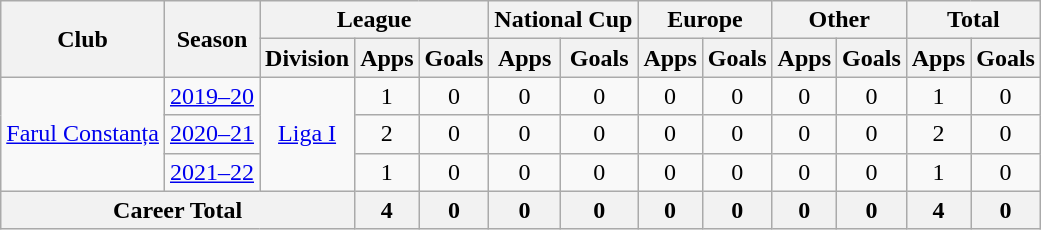<table class=wikitable style=text-align:center>
<tr>
<th rowspan=2>Club</th>
<th rowspan=2>Season</th>
<th colspan=3>League</th>
<th colspan=2>National Cup</th>
<th colspan=2>Europe</th>
<th colspan=2>Other</th>
<th colspan=2>Total</th>
</tr>
<tr>
<th>Division</th>
<th>Apps</th>
<th>Goals</th>
<th>Apps</th>
<th>Goals</th>
<th>Apps</th>
<th>Goals</th>
<th>Apps</th>
<th>Goals</th>
<th>Apps</th>
<th>Goals</th>
</tr>
<tr>
<td rowspan="3"><a href='#'>Farul Constanța</a></td>
<td><a href='#'>2019–20</a></td>
<td rowspan="3"><a href='#'>Liga I</a></td>
<td>1</td>
<td>0</td>
<td>0</td>
<td>0</td>
<td>0</td>
<td>0</td>
<td>0</td>
<td>0</td>
<td>1</td>
<td>0</td>
</tr>
<tr>
<td><a href='#'>2020–21</a></td>
<td>2</td>
<td>0</td>
<td>0</td>
<td>0</td>
<td>0</td>
<td>0</td>
<td>0</td>
<td>0</td>
<td>2</td>
<td>0</td>
</tr>
<tr>
<td><a href='#'>2021–22</a></td>
<td>1</td>
<td>0</td>
<td>0</td>
<td>0</td>
<td>0</td>
<td>0</td>
<td>0</td>
<td>0</td>
<td>1</td>
<td>0</td>
</tr>
<tr>
<th colspan="3">Career Total</th>
<th>4</th>
<th>0</th>
<th>0</th>
<th>0</th>
<th>0</th>
<th>0</th>
<th>0</th>
<th>0</th>
<th>4</th>
<th>0</th>
</tr>
</table>
